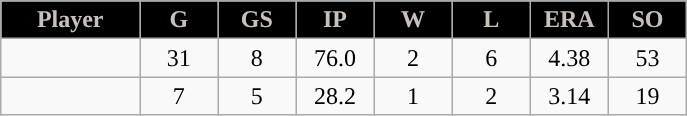<table class="wikitable sortable">
<tr>
<th style="background:#000; color:#c9c0bb; width:16%;">Player</th>
<th style="background:#000; color:#c9c0bb; width:9%;">G</th>
<th style="background:#000; color:#c9c0bb; width:9%;">GS</th>
<th style="background:#000; color:#c9c0bb; width:9%;">IP</th>
<th style="background:#000; color:#c9c0bb; width:9%;">W</th>
<th style="background:#000; color:#c9c0bb; width:9%;">L</th>
<th style="background:#000; color:#c9c0bb; width:9%;">ERA</th>
<th style="background:#000; color:#c9c0bb; width:9%;">SO</th>
</tr>
<tr style="text-align:center;"|}>
<td></td>
<td>31</td>
<td>8</td>
<td>76.0</td>
<td>2</td>
<td>6</td>
<td>4.38</td>
<td>53</td>
</tr>
<tr style="text-align:center;">
<td></td>
<td>7</td>
<td>5</td>
<td>28.2</td>
<td>1</td>
<td>2</td>
<td>3.14</td>
<td>19</td>
</tr>
</table>
